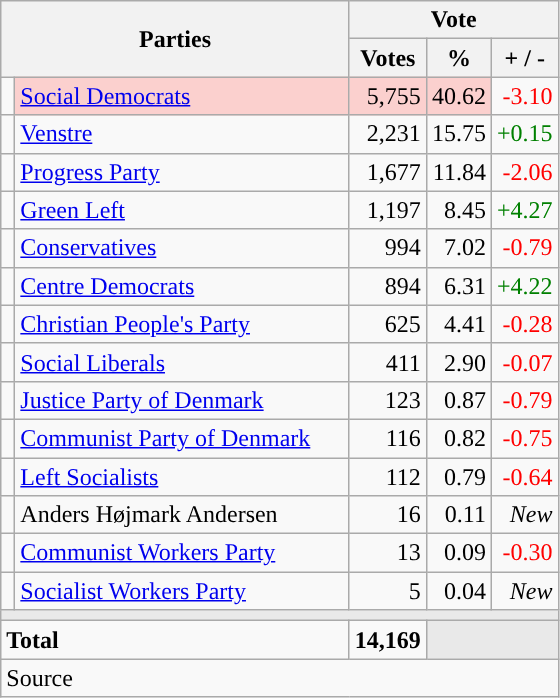<table class="wikitable" style="text-align:right;">
<tr>
<th style="text-align:centre;" rowspan="2" colspan="2" width="225">Parties</th>
<th colspan="3">Vote</th>
</tr>
<tr>
<th width="15">Votes</th>
<th width="15">%</th>
<th width="15">+ / -</th>
</tr>
<tr>
<td width="2" style="color:inherit;background:"></td>
<td bgcolor=#fbd0ce  align="left"><a href='#'>Social Democrats</a></td>
<td bgcolor=#fbd0ce>5,755</td>
<td bgcolor=#fbd0ce>40.62</td>
<td style=color:red;>-3.10</td>
</tr>
<tr>
<td width="2" style="color:inherit;background:"></td>
<td align="left"><a href='#'>Venstre</a></td>
<td>2,231</td>
<td>15.75</td>
<td style=color:green;>+0.15</td>
</tr>
<tr>
<td width="2" style="color:inherit;background:"></td>
<td align="left"><a href='#'>Progress Party</a></td>
<td>1,677</td>
<td>11.84</td>
<td style=color:red;>-2.06</td>
</tr>
<tr>
<td width="2" style="color:inherit;background:"></td>
<td align="left"><a href='#'>Green Left</a></td>
<td>1,197</td>
<td>8.45</td>
<td style=color:green;>+4.27</td>
</tr>
<tr>
<td width="2" style="color:inherit;background:"></td>
<td align="left"><a href='#'>Conservatives</a></td>
<td>994</td>
<td>7.02</td>
<td style=color:red;>-0.79</td>
</tr>
<tr>
<td width="2" style="color:inherit;background:"></td>
<td align="left"><a href='#'>Centre Democrats</a></td>
<td>894</td>
<td>6.31</td>
<td style=color:green;>+4.22</td>
</tr>
<tr>
<td width="2" style="color:inherit;background:"></td>
<td align="left"><a href='#'>Christian People's Party</a></td>
<td>625</td>
<td>4.41</td>
<td style=color:red;>-0.28</td>
</tr>
<tr>
<td width="2" style="color:inherit;background:"></td>
<td align="left"><a href='#'>Social Liberals</a></td>
<td>411</td>
<td>2.90</td>
<td style=color:red;>-0.07</td>
</tr>
<tr>
<td width="2" style="color:inherit;background:"></td>
<td align="left"><a href='#'>Justice Party of Denmark</a></td>
<td>123</td>
<td>0.87</td>
<td style=color:red;>-0.79</td>
</tr>
<tr>
<td width="2" style="color:inherit;background:"></td>
<td align="left"><a href='#'>Communist Party of Denmark</a></td>
<td>116</td>
<td>0.82</td>
<td style=color:red;>-0.75</td>
</tr>
<tr>
<td width="2" style="color:inherit;background:"></td>
<td align="left"><a href='#'>Left Socialists</a></td>
<td>112</td>
<td>0.79</td>
<td style=color:red;>-0.64</td>
</tr>
<tr>
<td width="2" style="color:inherit;background:"></td>
<td align="left">Anders Højmark Andersen</td>
<td>16</td>
<td>0.11</td>
<td><em>New</em></td>
</tr>
<tr>
<td width="2" style="color:inherit;background:"></td>
<td align="left"><a href='#'>Communist Workers Party</a></td>
<td>13</td>
<td>0.09</td>
<td style=color:red;>-0.30</td>
</tr>
<tr>
<td width="2" style="color:inherit;background:"></td>
<td align="left"><a href='#'>Socialist Workers Party</a></td>
<td>5</td>
<td>0.04</td>
<td><em>New</em></td>
</tr>
<tr>
<td colspan="7" bgcolor="#E9E9E9"></td>
</tr>
<tr>
<td align="left" colspan="2"><strong>Total</strong></td>
<td><strong>14,169</strong></td>
<td bgcolor="#E9E9E9" colspan="2"></td>
</tr>
<tr>
<td align="left" colspan="6">Source</td>
</tr>
</table>
